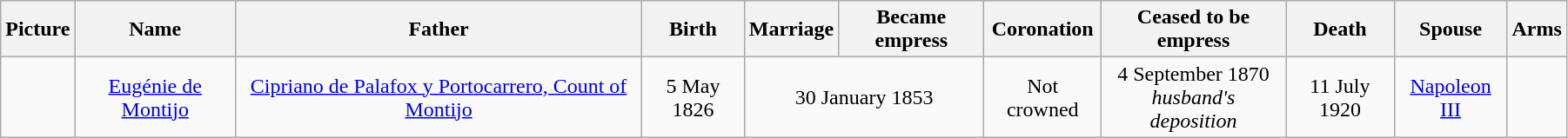<table width=95% class="wikitable">
<tr>
<th>Picture</th>
<th>Name</th>
<th>Father</th>
<th>Birth</th>
<th>Marriage</th>
<th>Became empress</th>
<th>Coronation</th>
<th>Ceased to be empress</th>
<th>Death</th>
<th>Spouse</th>
<th>Arms</th>
</tr>
<tr>
<td align=center></td>
<td align="center"><a href='#'>Eugénie de Montijo</a></td>
<td align="center"><a href='#'>Cipriano de Palafox y Portocarrero, Count of Montijo</a></td>
<td align="center">5 May 1826</td>
<td align="center" colspan="2">30 January 1853</td>
<td align="center">Not crowned</td>
<td align="center">4 September 1870<br><em>husband's deposition</em></td>
<td align="center">11 July 1920</td>
<td align="center"><a href='#'>Napoleon III</a></td>
<td></td>
</tr>
</table>
